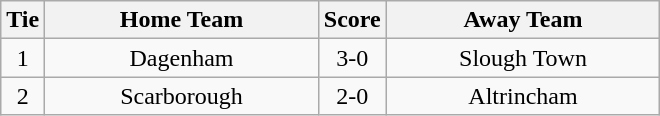<table class="wikitable" style="text-align:center;">
<tr>
<th width=20>Tie</th>
<th width=175>Home Team</th>
<th width=20>Score</th>
<th width=175>Away Team</th>
</tr>
<tr>
<td>1</td>
<td>Dagenham</td>
<td>3-0</td>
<td>Slough Town</td>
</tr>
<tr>
<td>2</td>
<td>Scarborough</td>
<td>2-0</td>
<td>Altrincham</td>
</tr>
</table>
